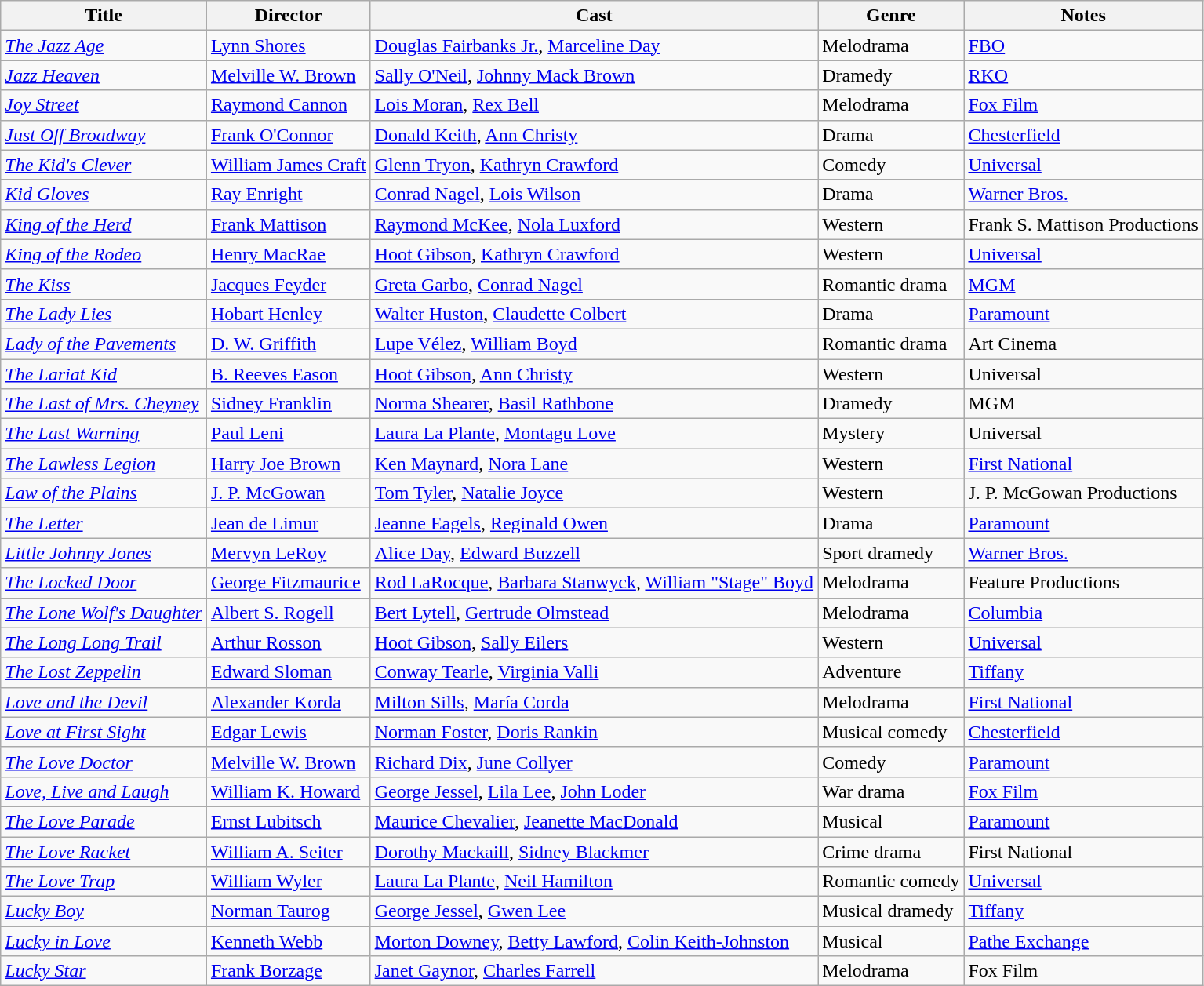<table class=wikitable>
<tr>
<th>Title</th>
<th>Director</th>
<th>Cast</th>
<th>Genre</th>
<th>Notes</th>
</tr>
<tr>
<td><em><a href='#'>The Jazz Age</a></em></td>
<td><a href='#'>Lynn Shores</a></td>
<td><a href='#'>Douglas Fairbanks Jr.</a>, <a href='#'>Marceline Day</a></td>
<td>Melodrama</td>
<td><a href='#'>FBO</a></td>
</tr>
<tr>
<td><em><a href='#'>Jazz Heaven</a></em></td>
<td><a href='#'>Melville W. Brown</a></td>
<td><a href='#'>Sally O'Neil</a>, <a href='#'>Johnny Mack Brown</a></td>
<td>Dramedy</td>
<td><a href='#'>RKO</a></td>
</tr>
<tr>
<td><em><a href='#'>Joy Street</a></em></td>
<td><a href='#'>Raymond Cannon</a></td>
<td><a href='#'>Lois Moran</a>, <a href='#'>Rex Bell</a></td>
<td>Melodrama</td>
<td><a href='#'>Fox Film</a></td>
</tr>
<tr>
<td><em><a href='#'>Just Off Broadway</a></em></td>
<td><a href='#'>Frank O'Connor</a></td>
<td><a href='#'>Donald Keith</a>, <a href='#'>Ann Christy</a></td>
<td>Drama</td>
<td><a href='#'>Chesterfield</a></td>
</tr>
<tr>
<td><em><a href='#'>The Kid's Clever</a></em></td>
<td><a href='#'>William James Craft</a></td>
<td><a href='#'>Glenn Tryon</a>, <a href='#'>Kathryn Crawford</a></td>
<td>Comedy</td>
<td><a href='#'>Universal</a></td>
</tr>
<tr>
<td><em><a href='#'>Kid Gloves</a></em></td>
<td><a href='#'>Ray Enright</a></td>
<td><a href='#'>Conrad Nagel</a>, <a href='#'>Lois Wilson</a></td>
<td>Drama</td>
<td><a href='#'>Warner Bros.</a></td>
</tr>
<tr>
<td><em><a href='#'>King of the Herd</a></em></td>
<td><a href='#'>Frank Mattison</a></td>
<td><a href='#'>Raymond McKee</a>, <a href='#'>Nola Luxford</a></td>
<td>Western</td>
<td>Frank S. Mattison Productions</td>
</tr>
<tr>
<td><em><a href='#'>King of the Rodeo</a></em></td>
<td><a href='#'>Henry MacRae</a></td>
<td><a href='#'>Hoot Gibson</a>, <a href='#'>Kathryn Crawford</a></td>
<td>Western</td>
<td><a href='#'>Universal</a></td>
</tr>
<tr>
<td><em><a href='#'>The Kiss</a></em></td>
<td><a href='#'>Jacques Feyder</a></td>
<td><a href='#'>Greta Garbo</a>, <a href='#'>Conrad Nagel</a></td>
<td>Romantic drama</td>
<td><a href='#'>MGM</a></td>
</tr>
<tr>
<td><em><a href='#'>The Lady Lies</a></em></td>
<td><a href='#'>Hobart Henley</a></td>
<td><a href='#'>Walter Huston</a>, <a href='#'>Claudette Colbert</a></td>
<td>Drama</td>
<td><a href='#'>Paramount</a></td>
</tr>
<tr>
<td><em><a href='#'>Lady of the Pavements</a></em></td>
<td><a href='#'>D. W. Griffith</a></td>
<td><a href='#'>Lupe Vélez</a>, <a href='#'>William Boyd</a></td>
<td>Romantic drama</td>
<td>Art Cinema</td>
</tr>
<tr>
<td><em><a href='#'>The Lariat Kid</a></em></td>
<td><a href='#'>B. Reeves Eason</a></td>
<td><a href='#'>Hoot Gibson</a>, <a href='#'>Ann Christy</a></td>
<td>Western</td>
<td>Universal</td>
</tr>
<tr>
<td><em><a href='#'>The Last of Mrs. Cheyney</a></em></td>
<td><a href='#'>Sidney Franklin</a></td>
<td><a href='#'>Norma Shearer</a>, <a href='#'>Basil Rathbone</a></td>
<td>Dramedy</td>
<td>MGM</td>
</tr>
<tr>
<td><em><a href='#'>The Last Warning</a></em></td>
<td><a href='#'>Paul Leni</a></td>
<td><a href='#'>Laura La Plante</a>, <a href='#'>Montagu Love</a></td>
<td>Mystery</td>
<td>Universal</td>
</tr>
<tr>
<td><em><a href='#'>The Lawless Legion</a></em></td>
<td><a href='#'>Harry Joe Brown</a></td>
<td><a href='#'>Ken Maynard</a>, <a href='#'>Nora Lane</a></td>
<td>Western</td>
<td><a href='#'>First National</a></td>
</tr>
<tr>
<td><em><a href='#'>Law of the Plains</a></em></td>
<td><a href='#'>J. P. McGowan</a></td>
<td><a href='#'>Tom Tyler</a>, <a href='#'>Natalie Joyce</a></td>
<td>Western</td>
<td>J. P. McGowan Productions</td>
</tr>
<tr>
<td><em><a href='#'>The Letter</a></em></td>
<td><a href='#'>Jean de Limur</a></td>
<td><a href='#'>Jeanne Eagels</a>, <a href='#'>Reginald Owen</a></td>
<td>Drama</td>
<td><a href='#'>Paramount</a></td>
</tr>
<tr>
<td><em><a href='#'>Little Johnny Jones</a></em></td>
<td><a href='#'>Mervyn LeRoy</a></td>
<td><a href='#'>Alice Day</a>, <a href='#'>Edward Buzzell</a></td>
<td>Sport dramedy</td>
<td><a href='#'>Warner Bros.</a></td>
</tr>
<tr>
<td><em><a href='#'>The Locked Door</a></em></td>
<td><a href='#'>George Fitzmaurice</a></td>
<td><a href='#'>Rod LaRocque</a>, <a href='#'>Barbara Stanwyck</a>, <a href='#'>William "Stage" Boyd</a></td>
<td>Melodrama</td>
<td>Feature Productions</td>
</tr>
<tr>
<td><em><a href='#'>The Lone Wolf's Daughter</a></em></td>
<td><a href='#'>Albert S. Rogell</a></td>
<td><a href='#'>Bert Lytell</a>, <a href='#'>Gertrude Olmstead</a></td>
<td>Melodrama</td>
<td><a href='#'>Columbia</a></td>
</tr>
<tr>
<td><em><a href='#'>The Long Long Trail</a></em></td>
<td><a href='#'>Arthur Rosson</a></td>
<td><a href='#'>Hoot Gibson</a>, <a href='#'>Sally Eilers</a></td>
<td>Western</td>
<td><a href='#'>Universal</a></td>
</tr>
<tr>
<td><em><a href='#'>The Lost Zeppelin</a></em></td>
<td><a href='#'>Edward Sloman</a></td>
<td><a href='#'>Conway Tearle</a>, <a href='#'>Virginia Valli</a></td>
<td>Adventure</td>
<td><a href='#'>Tiffany</a></td>
</tr>
<tr>
<td><em><a href='#'>Love and the Devil</a></em></td>
<td><a href='#'>Alexander Korda</a></td>
<td><a href='#'>Milton Sills</a>, <a href='#'>María Corda</a></td>
<td>Melodrama</td>
<td><a href='#'>First National</a></td>
</tr>
<tr>
<td><em><a href='#'>Love at First Sight</a></em></td>
<td><a href='#'>Edgar Lewis</a></td>
<td><a href='#'>Norman Foster</a>, <a href='#'>Doris Rankin</a></td>
<td>Musical comedy</td>
<td><a href='#'>Chesterfield</a></td>
</tr>
<tr>
<td><em><a href='#'>The Love Doctor</a></em></td>
<td><a href='#'>Melville W. Brown</a></td>
<td><a href='#'>Richard Dix</a>, <a href='#'>June Collyer</a></td>
<td>Comedy</td>
<td><a href='#'>Paramount</a></td>
</tr>
<tr>
<td><em><a href='#'>Love, Live and Laugh</a></em></td>
<td><a href='#'>William K. Howard</a></td>
<td><a href='#'>George Jessel</a>, <a href='#'>Lila Lee</a>, <a href='#'>John Loder</a></td>
<td>War drama</td>
<td><a href='#'>Fox Film</a></td>
</tr>
<tr>
<td><em><a href='#'>The Love Parade</a></em></td>
<td><a href='#'>Ernst Lubitsch</a></td>
<td><a href='#'>Maurice Chevalier</a>, <a href='#'>Jeanette MacDonald</a></td>
<td>Musical</td>
<td><a href='#'>Paramount</a></td>
</tr>
<tr>
<td><em><a href='#'>The Love Racket</a></em></td>
<td><a href='#'>William A. Seiter</a></td>
<td><a href='#'>Dorothy Mackaill</a>, <a href='#'>Sidney Blackmer</a></td>
<td>Crime drama</td>
<td>First National</td>
</tr>
<tr>
<td><em><a href='#'>The Love Trap</a></em></td>
<td><a href='#'>William Wyler</a></td>
<td><a href='#'>Laura La Plante</a>, <a href='#'>Neil Hamilton</a></td>
<td>Romantic comedy</td>
<td><a href='#'>Universal</a></td>
</tr>
<tr>
<td><em><a href='#'>Lucky Boy</a></em></td>
<td><a href='#'>Norman Taurog</a></td>
<td><a href='#'>George Jessel</a>, <a href='#'>Gwen Lee</a></td>
<td>Musical dramedy</td>
<td><a href='#'>Tiffany</a></td>
</tr>
<tr>
<td><em><a href='#'>Lucky in Love</a></em></td>
<td><a href='#'>Kenneth Webb</a></td>
<td><a href='#'>Morton Downey</a>, <a href='#'>Betty Lawford</a>, <a href='#'>Colin Keith-Johnston</a></td>
<td>Musical</td>
<td><a href='#'>Pathe Exchange</a></td>
</tr>
<tr>
<td><em><a href='#'>Lucky Star</a></em></td>
<td><a href='#'>Frank Borzage</a></td>
<td><a href='#'>Janet Gaynor</a>, <a href='#'>Charles Farrell</a></td>
<td>Melodrama</td>
<td>Fox Film</td>
</tr>
</table>
